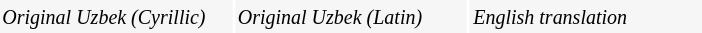<table border="0" cellpadding="2" cellspacing="2" align="center">
<tr>
<td width="30%" style="background:#f6f6f6;"><small><em>Original Uzbek (Cyrillic)</em></small><br></td>
<td width="30%" style="background:#f6f6f6;"><small><em>Original  Uzbek (Latin)</em></small><br></td>
<td width="30%" style="background:#f6f6f6;"><small><em>English translation</em></small><br></td>
</tr>
</table>
